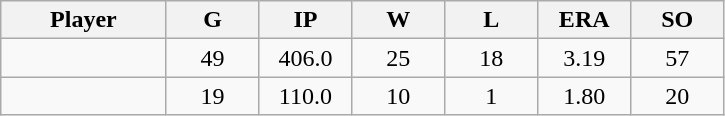<table class="wikitable sortable">
<tr>
<th bgcolor="#DDDDFF" width="16%">Player</th>
<th bgcolor="#DDDDFF" width="9%">G</th>
<th bgcolor="#DDDDFF" width="9%">IP</th>
<th bgcolor="#DDDDFF" width="9%">W</th>
<th bgcolor="#DDDDFF" width="9%">L</th>
<th bgcolor="#DDDDFF" width="9%">ERA</th>
<th bgcolor="#DDDDFF" width="9%">SO</th>
</tr>
<tr align="center">
<td></td>
<td>49</td>
<td>406.0</td>
<td>25</td>
<td>18</td>
<td>3.19</td>
<td>57</td>
</tr>
<tr align="center">
<td></td>
<td>19</td>
<td>110.0</td>
<td>10</td>
<td>1</td>
<td>1.80</td>
<td>20</td>
</tr>
</table>
